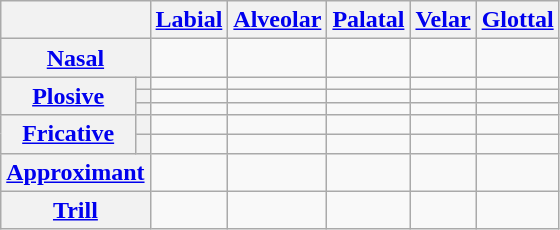<table class="wikitable" style="text-align: center;">
<tr>
<th colspan="2"></th>
<th><a href='#'>Labial</a></th>
<th><a href='#'>Alveolar</a></th>
<th><a href='#'>Palatal</a></th>
<th><a href='#'>Velar</a></th>
<th><a href='#'>Glottal</a></th>
</tr>
<tr>
<th colspan="2"><a href='#'>Nasal</a></th>
<td> </td>
<td> </td>
<td></td>
<td> </td>
<td></td>
</tr>
<tr>
<th rowspan="3"><a href='#'>Plosive</a></th>
<th></th>
<td> </td>
<td> </td>
<td></td>
<td> </td>
<td></td>
</tr>
<tr>
<th></th>
<td> </td>
<td> </td>
<td></td>
<td> </td>
<td></td>
</tr>
<tr>
<th></th>
<td> </td>
<td> </td>
<td></td>
<td></td>
<td></td>
</tr>
<tr>
<th rowspan="2"><a href='#'>Fricative</a></th>
<th></th>
<td> </td>
<td> </td>
<td></td>
<td></td>
<td> </td>
</tr>
<tr>
<th></th>
<td> </td>
<td> </td>
<td></td>
<td></td>
<td></td>
</tr>
<tr>
<th colspan="2"><a href='#'>Approximant</a></th>
<td></td>
<td> </td>
<td> </td>
<td> </td>
<td></td>
</tr>
<tr>
<th colspan="2"><a href='#'>Trill</a></th>
<td></td>
<td> </td>
<td></td>
<td></td>
<td></td>
</tr>
</table>
